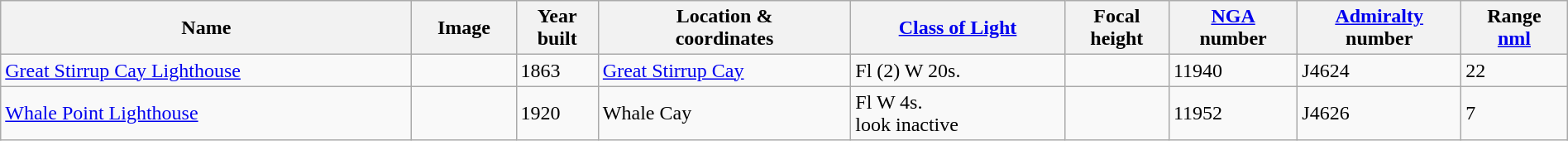<table class="wikitable sortable" style="width:100%">
<tr>
<th>Name</th>
<th>Image</th>
<th>Year<br>built<br></th>
<th>Location &<br> coordinates</th>
<th><a href='#'>Class of Light</a><br></th>
<th>Focal<br>height<br></th>
<th><a href='#'>NGA</a><br>number<br></th>
<th><a href='#'>Admiralty</a><br>number<br></th>
<th>Range<br><a href='#'>nml</a><br></th>
</tr>
<tr>
<td><a href='#'>Great Stirrup Cay Lighthouse</a></td>
<td></td>
<td>1863</td>
<td><a href='#'>Great Stirrup Cay</a><br> </td>
<td>Fl (2) W 20s.</td>
<td></td>
<td>11940</td>
<td>J4624</td>
<td>22</td>
</tr>
<tr>
<td><a href='#'>Whale Point Lighthouse</a></td>
<td></td>
<td>1920</td>
<td>Whale Cay<br></td>
<td>Fl W 4s.<br>look inactive</td>
<td></td>
<td>11952</td>
<td>J4626</td>
<td>7</td>
</tr>
</table>
